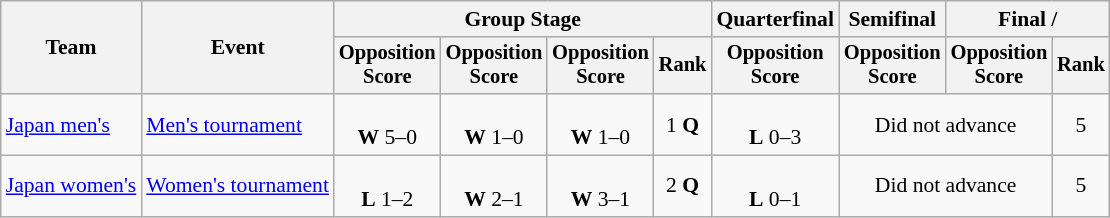<table class="wikitable" style="font-size:90%">
<tr>
<th rowspan=2>Team</th>
<th rowspan=2>Event</th>
<th colspan=4>Group Stage</th>
<th>Quarterfinal</th>
<th>Semifinal</th>
<th colspan=2>Final / </th>
</tr>
<tr style="font-size:95%">
<th>Opposition<br>Score</th>
<th>Opposition<br>Score</th>
<th>Opposition<br>Score</th>
<th>Rank</th>
<th>Opposition<br>Score</th>
<th>Opposition<br>Score</th>
<th>Opposition<br>Score</th>
<th>Rank</th>
</tr>
<tr align=center>
<td align=left><a href='#'>Japan men's</a></td>
<td align=left><a href='#'>Men's tournament</a></td>
<td><br><strong>W</strong> 5–0</td>
<td><br><strong>W</strong> 1–0</td>
<td><br><strong>W</strong> 1–0</td>
<td>1 <strong>Q</strong></td>
<td><br><strong>L</strong> 0–3</td>
<td colspan="2">Did not advance</td>
<td>5</td>
</tr>
<tr align=center>
<td align=left><a href='#'>Japan women's</a></td>
<td align=left><a href='#'>Women's tournament</a></td>
<td><br><strong>L</strong> 1–2</td>
<td><br><strong>W</strong> 2–1</td>
<td><br><strong>W</strong> 3–1</td>
<td>2 <strong>Q</strong></td>
<td><br><strong>L</strong> 0–1</td>
<td colspan="2">Did not advance</td>
<td>5</td>
</tr>
</table>
